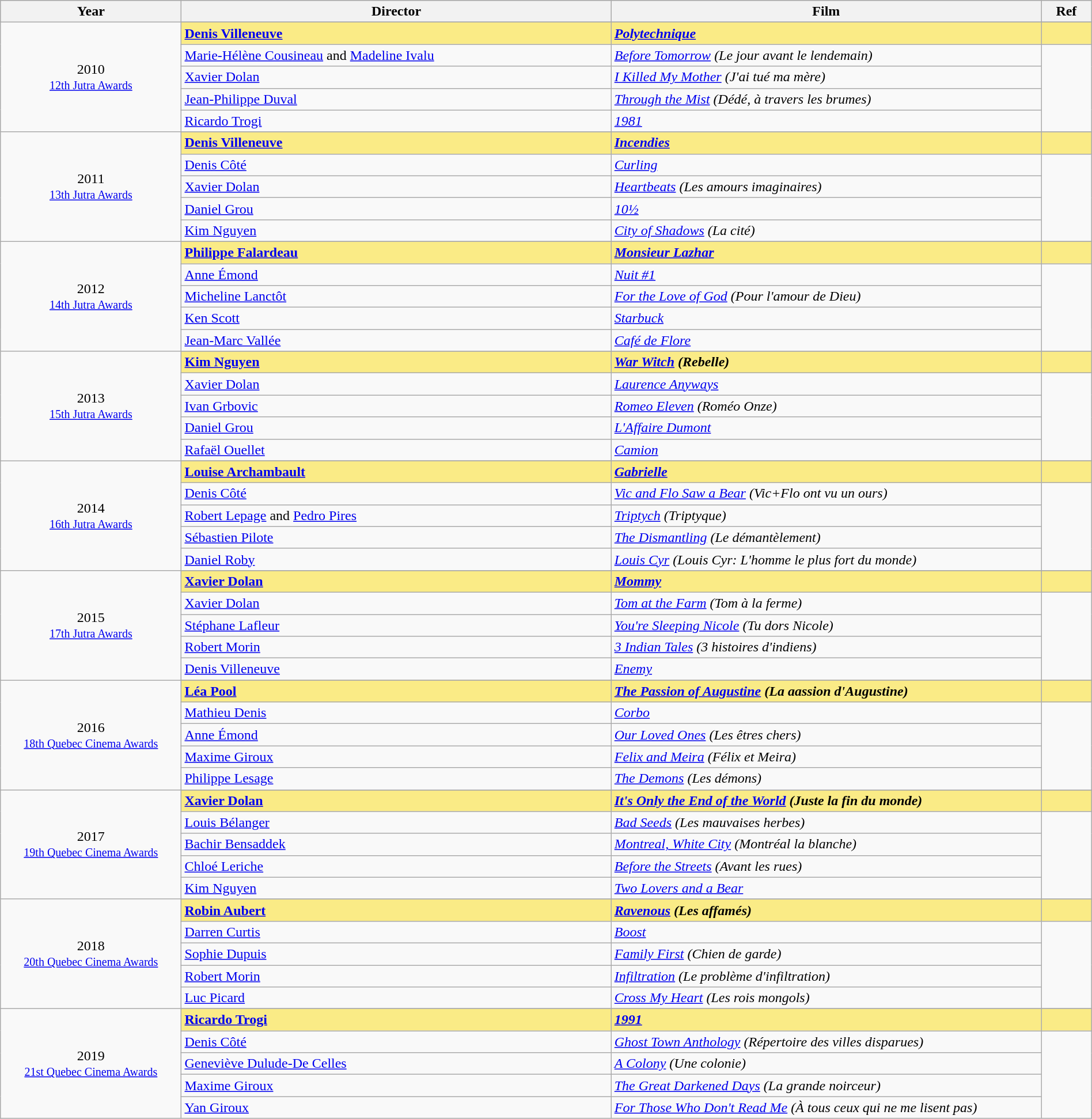<table class="wikitable" style="width:100%;">
<tr style="background:#bebebe;">
<th style="width:8%;">Year</th>
<th style="width:19%;">Director</th>
<th style="width:19%;">Film</th>
<th style="width:2%;">Ref</th>
</tr>
<tr>
<td rowspan="6" align="center">2010 <br> <small><a href='#'>12th Jutra Awards</a></small></td>
</tr>
<tr style="background:#FAEB86">
<td><strong><a href='#'>Denis Villeneuve</a></strong></td>
<td><strong><em><a href='#'>Polytechnique</a></em></strong></td>
<td></td>
</tr>
<tr>
<td><a href='#'>Marie-Hélène Cousineau</a> and <a href='#'>Madeline Ivalu</a></td>
<td><em><a href='#'>Before Tomorrow</a> (Le jour avant le lendemain)</em></td>
<td rowspan=4></td>
</tr>
<tr>
<td><a href='#'>Xavier Dolan</a></td>
<td><em><a href='#'>I Killed My Mother</a> (J'ai tué ma mère)</em></td>
</tr>
<tr>
<td><a href='#'>Jean-Philippe Duval</a></td>
<td><em><a href='#'>Through the Mist</a> (Dédé, à travers les brumes)</em></td>
</tr>
<tr>
<td><a href='#'>Ricardo Trogi</a></td>
<td><em><a href='#'>1981</a></em></td>
</tr>
<tr>
<td rowspan="6" align="center">2011 <br> <small><a href='#'>13th Jutra Awards</a></small></td>
</tr>
<tr style="background:#FAEB86">
<td><strong><a href='#'>Denis Villeneuve</a></strong></td>
<td><strong><em><a href='#'>Incendies</a></em></strong></td>
<td></td>
</tr>
<tr>
<td><a href='#'>Denis Côté</a></td>
<td><em><a href='#'>Curling</a></em></td>
<td rowspan=4></td>
</tr>
<tr>
<td><a href='#'>Xavier Dolan</a></td>
<td><em><a href='#'>Heartbeats</a> (Les amours imaginaires)</em></td>
</tr>
<tr>
<td><a href='#'>Daniel Grou</a></td>
<td><em><a href='#'>10½</a></em></td>
</tr>
<tr>
<td><a href='#'>Kim Nguyen</a></td>
<td><em><a href='#'>City of Shadows</a> (La cité)</em></td>
</tr>
<tr>
<td rowspan="6" align="center">2012 <br> <small><a href='#'>14th Jutra Awards</a></small></td>
</tr>
<tr style="background:#FAEB86">
<td><strong><a href='#'>Philippe Falardeau</a></strong></td>
<td><strong><em><a href='#'>Monsieur Lazhar</a></em></strong></td>
<td></td>
</tr>
<tr>
<td><a href='#'>Anne Émond</a></td>
<td><em><a href='#'>Nuit #1</a></em></td>
<td rowspan=4></td>
</tr>
<tr>
<td><a href='#'>Micheline Lanctôt</a></td>
<td><em><a href='#'>For the Love of God</a> (Pour l'amour de Dieu)</em></td>
</tr>
<tr>
<td><a href='#'>Ken Scott</a></td>
<td><em><a href='#'>Starbuck</a></em></td>
</tr>
<tr>
<td><a href='#'>Jean-Marc Vallée</a></td>
<td><em><a href='#'>Café de Flore</a></em></td>
</tr>
<tr>
<td rowspan="6" align="center">2013 <br> <small><a href='#'>15th Jutra Awards</a></small></td>
</tr>
<tr style="background:#FAEB86">
<td><strong><a href='#'>Kim Nguyen</a></strong></td>
<td><strong><em><a href='#'>War Witch</a> (Rebelle)</em></strong></td>
<td></td>
</tr>
<tr>
<td><a href='#'>Xavier Dolan</a></td>
<td><em><a href='#'>Laurence Anyways</a></em></td>
<td rowspan=4></td>
</tr>
<tr>
<td><a href='#'>Ivan Grbovic</a></td>
<td><em><a href='#'>Romeo Eleven</a> (Roméo Onze)</em></td>
</tr>
<tr>
<td><a href='#'>Daniel Grou</a></td>
<td><em><a href='#'>L'Affaire Dumont</a></em></td>
</tr>
<tr>
<td><a href='#'>Rafaël Ouellet</a></td>
<td><em><a href='#'>Camion</a></em></td>
</tr>
<tr>
<td rowspan="6" align="center">2014 <br> <small><a href='#'>16th Jutra Awards</a></small></td>
</tr>
<tr style="background:#FAEB86">
<td><strong><a href='#'>Louise Archambault</a></strong></td>
<td><strong><em><a href='#'>Gabrielle</a></em></strong></td>
<td></td>
</tr>
<tr>
<td><a href='#'>Denis Côté</a></td>
<td><em><a href='#'>Vic and Flo Saw a Bear</a> (Vic+Flo ont vu un ours)</em></td>
<td rowspan=4></td>
</tr>
<tr>
<td><a href='#'>Robert Lepage</a> and <a href='#'>Pedro Pires</a></td>
<td><em><a href='#'>Triptych</a> (Triptyque)</em></td>
</tr>
<tr>
<td><a href='#'>Sébastien Pilote</a></td>
<td><em><a href='#'>The Dismantling</a> (Le démantèlement)</em></td>
</tr>
<tr>
<td><a href='#'>Daniel Roby</a></td>
<td><em><a href='#'>Louis Cyr</a> (Louis Cyr: L'homme le plus fort du monde)</em></td>
</tr>
<tr>
<td rowspan="6" align="center">2015 <br> <small><a href='#'>17th Jutra Awards</a></small></td>
</tr>
<tr style="background:#FAEB86">
<td><strong><a href='#'>Xavier Dolan</a></strong></td>
<td><strong><em><a href='#'>Mommy</a></em></strong></td>
<td></td>
</tr>
<tr>
<td><a href='#'>Xavier Dolan</a></td>
<td><em><a href='#'>Tom at the Farm</a> (Tom à la ferme)</em></td>
<td rowspan=4></td>
</tr>
<tr>
<td><a href='#'>Stéphane Lafleur</a></td>
<td><em><a href='#'>You're Sleeping Nicole</a> (Tu dors Nicole)</em></td>
</tr>
<tr>
<td><a href='#'>Robert Morin</a></td>
<td><em><a href='#'>3 Indian Tales</a> (3 histoires d'indiens)</em></td>
</tr>
<tr>
<td><a href='#'>Denis Villeneuve</a></td>
<td><em><a href='#'>Enemy</a></em></td>
</tr>
<tr>
<td rowspan="6" align="center">2016 <br> <small><a href='#'>18th Quebec Cinema Awards</a></small></td>
</tr>
<tr style="background:#FAEB86">
<td><strong><a href='#'>Léa Pool</a></strong></td>
<td><strong><em><a href='#'>The Passion of Augustine</a> (La aassion d'Augustine)</em></strong></td>
<td></td>
</tr>
<tr>
<td><a href='#'>Mathieu Denis</a></td>
<td><em><a href='#'>Corbo</a></em></td>
<td rowspan=4></td>
</tr>
<tr>
<td><a href='#'>Anne Émond</a></td>
<td><em><a href='#'>Our Loved Ones</a> (Les êtres chers)</em></td>
</tr>
<tr>
<td><a href='#'>Maxime Giroux</a></td>
<td><em><a href='#'>Felix and Meira</a> (Félix et Meira)</em></td>
</tr>
<tr>
<td><a href='#'>Philippe Lesage</a></td>
<td><em><a href='#'>The Demons</a> (Les démons)</em></td>
</tr>
<tr>
<td rowspan="6" align="center">2017 <br> <small><a href='#'>19th Quebec Cinema Awards</a></small></td>
</tr>
<tr style="background:#FAEB86">
<td><strong><a href='#'>Xavier Dolan</a></strong></td>
<td><strong><em><a href='#'>It's Only the End of the World</a> (Juste la fin du monde)</em></strong></td>
<td></td>
</tr>
<tr>
<td><a href='#'>Louis Bélanger</a></td>
<td><em><a href='#'>Bad Seeds</a> (Les mauvaises herbes)</em></td>
<td rowspan=4></td>
</tr>
<tr>
<td><a href='#'>Bachir Bensaddek</a></td>
<td><em><a href='#'>Montreal, White City</a> (Montréal la blanche)</em></td>
</tr>
<tr>
<td><a href='#'>Chloé Leriche</a></td>
<td><em><a href='#'>Before the Streets</a> (Avant les rues)</em></td>
</tr>
<tr>
<td><a href='#'>Kim Nguyen</a></td>
<td><em><a href='#'>Two Lovers and a Bear</a></em></td>
</tr>
<tr>
<td rowspan="6" align="center">2018 <br> <small><a href='#'>20th Quebec Cinema Awards</a></small></td>
</tr>
<tr style="background:#FAEB86">
<td><strong><a href='#'>Robin Aubert</a></strong></td>
<td><strong><em><a href='#'>Ravenous</a> (Les affamés)</em></strong></td>
<td></td>
</tr>
<tr>
<td><a href='#'>Darren Curtis</a></td>
<td><em><a href='#'>Boost</a></em></td>
<td rowspan=4></td>
</tr>
<tr>
<td><a href='#'>Sophie Dupuis</a></td>
<td><em><a href='#'>Family First</a> (Chien de garde)</em></td>
</tr>
<tr>
<td><a href='#'>Robert Morin</a></td>
<td><em><a href='#'>Infiltration</a> (Le problème d'infiltration)</em></td>
</tr>
<tr>
<td><a href='#'>Luc Picard</a></td>
<td><em><a href='#'>Cross My Heart</a> (Les rois mongols)</em></td>
</tr>
<tr>
<td rowspan="6" align="center">2019 <br> <small><a href='#'>21st Quebec Cinema Awards</a></small></td>
</tr>
<tr style="background:#FAEB86">
<td><strong><a href='#'>Ricardo Trogi</a></strong></td>
<td><strong><em><a href='#'>1991</a></em></strong></td>
<td></td>
</tr>
<tr>
<td><a href='#'>Denis Côté</a></td>
<td><em><a href='#'>Ghost Town Anthology</a> (Répertoire des villes disparues)</em></td>
<td rowspan=4></td>
</tr>
<tr>
<td><a href='#'>Geneviève Dulude-De Celles</a></td>
<td><em><a href='#'>A Colony</a> (Une colonie)</em></td>
</tr>
<tr>
<td><a href='#'>Maxime Giroux</a></td>
<td><em><a href='#'>The Great Darkened Days</a> (La grande noirceur)</em></td>
</tr>
<tr>
<td><a href='#'>Yan Giroux</a></td>
<td><em><a href='#'>For Those Who Don't Read Me</a> (À tous ceux qui ne me lisent pas)</em></td>
</tr>
</table>
